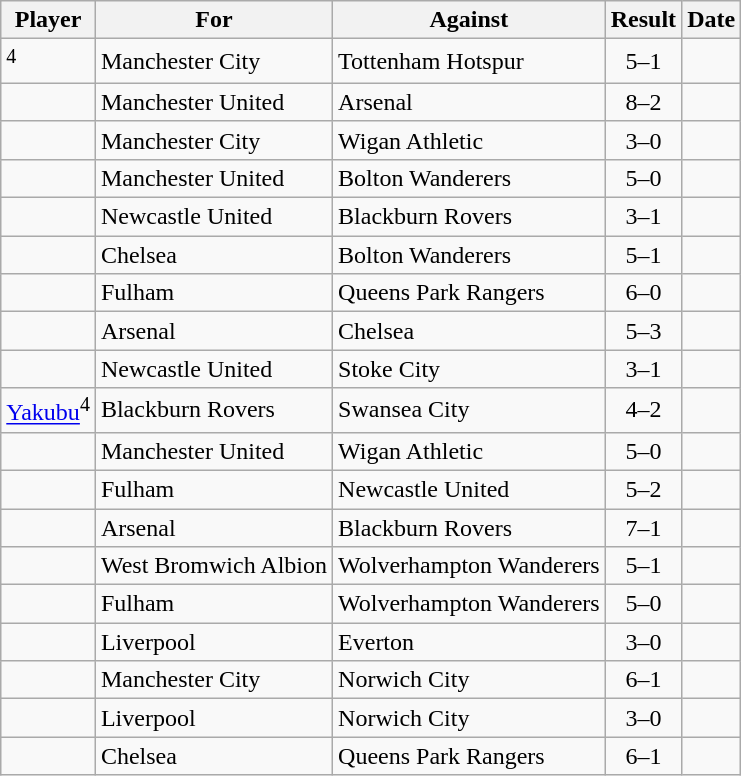<table class="wikitable sortable">
<tr>
<th>Player</th>
<th>For</th>
<th>Against</th>
<th style="text-align:center">Result</th>
<th>Date</th>
</tr>
<tr>
<td> <sup>4</sup></td>
<td>Manchester City</td>
<td>Tottenham Hotspur</td>
<td style="text-align:center;">5–1</td>
<td></td>
</tr>
<tr>
<td> </td>
<td>Manchester United</td>
<td>Arsenal</td>
<td style="text-align:center;">8–2</td>
<td></td>
</tr>
<tr>
<td> </td>
<td>Manchester City</td>
<td>Wigan Athletic</td>
<td style="text-align:center;">3–0</td>
<td></td>
</tr>
<tr>
<td> </td>
<td>Manchester United</td>
<td>Bolton Wanderers</td>
<td style="text-align:center;">5–0</td>
<td></td>
</tr>
<tr>
<td> </td>
<td>Newcastle United</td>
<td>Blackburn Rovers</td>
<td style="text-align:center;">3–1</td>
<td></td>
</tr>
<tr>
<td> </td>
<td>Chelsea</td>
<td>Bolton Wanderers</td>
<td style="text-align:center;">5–1</td>
<td></td>
</tr>
<tr>
<td> </td>
<td>Fulham</td>
<td>Queens Park Rangers</td>
<td style="text-align:center;">6–0</td>
<td></td>
</tr>
<tr>
<td> </td>
<td>Arsenal</td>
<td>Chelsea</td>
<td style="text-align:center;">5–3</td>
<td></td>
</tr>
<tr>
<td> </td>
<td>Newcastle United</td>
<td>Stoke City</td>
<td style="text-align:center;">3–1</td>
<td></td>
</tr>
<tr>
<td> <a href='#'>Yakubu</a><sup>4</sup></td>
<td>Blackburn Rovers</td>
<td>Swansea City</td>
<td style="text-align:center;">4–2</td>
<td></td>
</tr>
<tr>
<td> </td>
<td>Manchester United</td>
<td>Wigan Athletic</td>
<td style="text-align:center;">5–0</td>
<td></td>
</tr>
<tr>
<td> </td>
<td>Fulham</td>
<td>Newcastle United</td>
<td style="text-align:center;">5–2</td>
<td></td>
</tr>
<tr>
<td> </td>
<td>Arsenal</td>
<td>Blackburn Rovers</td>
<td style="text-align:center;">7–1</td>
<td></td>
</tr>
<tr>
<td> </td>
<td>West Bromwich Albion</td>
<td>Wolverhampton Wanderers</td>
<td style="text-align:center;">5–1</td>
<td></td>
</tr>
<tr>
<td> </td>
<td>Fulham</td>
<td>Wolverhampton Wanderers</td>
<td style="text-align:center;">5–0</td>
<td></td>
</tr>
<tr>
<td> </td>
<td>Liverpool</td>
<td>Everton</td>
<td style="text-align:center;">3–0</td>
<td></td>
</tr>
<tr>
<td> </td>
<td>Manchester City</td>
<td>Norwich City</td>
<td style="text-align:center;">6–1</td>
<td></td>
</tr>
<tr>
<td> </td>
<td>Liverpool</td>
<td>Norwich City</td>
<td style="text-align:center;">3–0</td>
<td></td>
</tr>
<tr>
<td> </td>
<td>Chelsea</td>
<td>Queens Park Rangers</td>
<td style="text-align:center;">6–1</td>
<td></td>
</tr>
</table>
